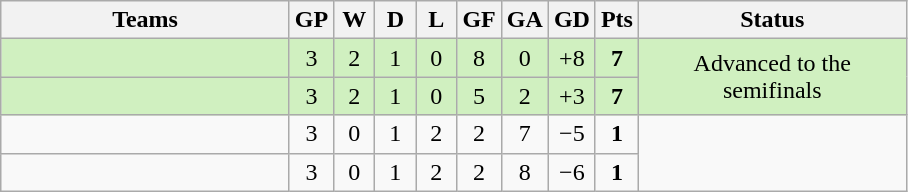<table class="wikitable" style="text-align:center">
<tr>
<th width=185>Teams</th>
<th width=20>GP</th>
<th width=20>W</th>
<th width=20>D</th>
<th width=20>L</th>
<th width=20>GF</th>
<th width=20>GA</th>
<th width=20>GD</th>
<th width=20>Pts</th>
<th width=171>Status</th>
</tr>
<tr bgcolor="#D0F0C0">
<td style="text-align:left;"></td>
<td>3</td>
<td>2</td>
<td>1</td>
<td>0</td>
<td>8</td>
<td>0</td>
<td>+8</td>
<td><strong>7</strong></td>
<td rowspan=2>Advanced to the semifinals</td>
</tr>
<tr bgcolor="#D0F0C0">
<td style="text-align:left;"></td>
<td>3</td>
<td>2</td>
<td>1</td>
<td>0</td>
<td>5</td>
<td>2</td>
<td>+3</td>
<td><strong>7</strong></td>
</tr>
<tr>
<td style="text-align:left;"></td>
<td>3</td>
<td>0</td>
<td>1</td>
<td>2</td>
<td>2</td>
<td>7</td>
<td>−5</td>
<td><strong>1</strong></td>
</tr>
<tr>
<td style="text-align:left;"></td>
<td>3</td>
<td>0</td>
<td>1</td>
<td>2</td>
<td>2</td>
<td>8</td>
<td>−6</td>
<td><strong>1</strong></td>
</tr>
</table>
